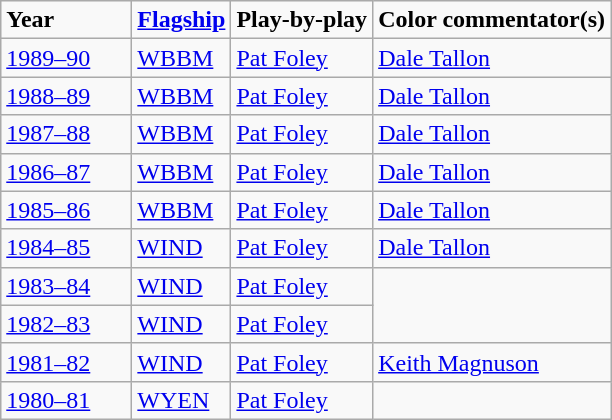<table class="wikitable">
<tr>
<td width="80"><strong>Year</strong></td>
<td><strong><a href='#'>Flagship</a></strong></td>
<td><strong>Play-by-play</strong></td>
<td><strong>Color commentator(s)</strong></td>
</tr>
<tr>
<td><a href='#'>1989–90</a></td>
<td><a href='#'>WBBM</a></td>
<td><a href='#'>Pat Foley</a></td>
<td><a href='#'>Dale Tallon</a></td>
</tr>
<tr>
<td><a href='#'>1988–89</a></td>
<td><a href='#'>WBBM</a></td>
<td><a href='#'>Pat Foley</a></td>
<td><a href='#'>Dale Tallon</a></td>
</tr>
<tr>
<td><a href='#'>1987–88</a></td>
<td><a href='#'>WBBM</a></td>
<td><a href='#'>Pat Foley</a></td>
<td><a href='#'>Dale Tallon</a></td>
</tr>
<tr>
<td><a href='#'>1986–87</a></td>
<td><a href='#'>WBBM</a></td>
<td><a href='#'>Pat Foley</a></td>
<td><a href='#'>Dale Tallon</a></td>
</tr>
<tr>
<td><a href='#'>1985–86</a></td>
<td><a href='#'>WBBM</a></td>
<td><a href='#'>Pat Foley</a></td>
<td><a href='#'>Dale Tallon</a></td>
</tr>
<tr>
<td><a href='#'>1984–85</a></td>
<td><a href='#'>WIND</a></td>
<td><a href='#'>Pat Foley</a></td>
<td><a href='#'>Dale Tallon</a></td>
</tr>
<tr>
<td><a href='#'>1983–84</a></td>
<td><a href='#'>WIND</a></td>
<td><a href='#'>Pat Foley</a></td>
</tr>
<tr>
<td><a href='#'>1982–83</a></td>
<td><a href='#'>WIND</a></td>
<td><a href='#'>Pat Foley</a></td>
</tr>
<tr Dennis Hull/Playoffs only>
<td><a href='#'>1981–82</a></td>
<td><a href='#'>WIND</a></td>
<td><a href='#'>Pat Foley</a></td>
<td><a href='#'>Keith Magnuson</a></td>
</tr>
<tr>
<td><a href='#'>1980–81</a></td>
<td><a href='#'>WYEN</a></td>
<td><a href='#'>Pat Foley</a></td>
</tr>
</table>
